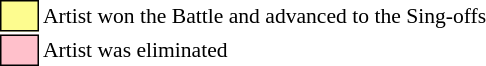<table class="toccolours" style="font-size: 90%; white-space: nowrap;">
<tr>
<td style="background:#fdfc8f; border:1px solid black;">      </td>
<td>Artist won the Battle and advanced to the Sing-offs</td>
</tr>
<tr>
<td style="background:pink; border: 1px solid black">      </td>
<td>Artist was eliminated</td>
</tr>
<tr>
</tr>
</table>
